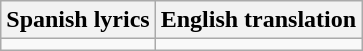<table class="wikitable" style="text-align:center;">
<tr>
<th>Spanish lyrics</th>
<th>English translation</th>
</tr>
<tr>
<td></td>
<td></td>
</tr>
</table>
